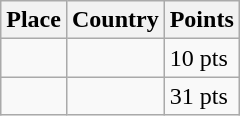<table class=wikitable>
<tr>
<th>Place</th>
<th>Country</th>
<th>Points</th>
</tr>
<tr>
<td align=center></td>
<td></td>
<td>10 pts</td>
</tr>
<tr>
<td align=center></td>
<td></td>
<td>31 pts</td>
</tr>
</table>
